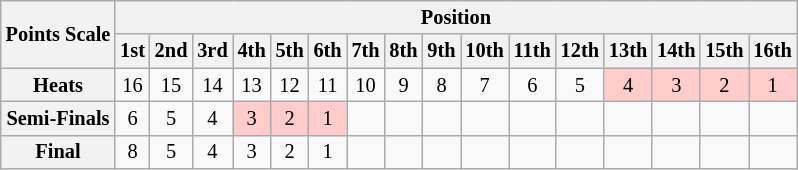<table class="wikitable" style="font-size:85%; text-align:center">
<tr style="background:#f9f9f9">
<th rowspan="2">Points Scale</th>
<th colspan="28">Position</th>
</tr>
<tr>
<th>1st</th>
<th>2nd</th>
<th>3rd</th>
<th>4th</th>
<th>5th</th>
<th>6th</th>
<th>7th</th>
<th>8th</th>
<th>9th</th>
<th>10th</th>
<th>11th</th>
<th>12th</th>
<th>13th</th>
<th>14th</th>
<th>15th</th>
<th>16th</th>
</tr>
<tr>
<th>Heats</th>
<td>16</td>
<td>15</td>
<td>14</td>
<td>13</td>
<td>12</td>
<td>11</td>
<td>10</td>
<td>9</td>
<td>8</td>
<td>7</td>
<td>6</td>
<td>5</td>
<td style="background:#ffcccc;">4</td>
<td style="background:#ffcccc;">3</td>
<td style="background:#ffcccc;">2</td>
<td style="background:#ffcccc;">1</td>
</tr>
<tr>
<th>Semi-Finals</th>
<td>6</td>
<td>5</td>
<td>4</td>
<td style="background:#ffcccc;">3</td>
<td style="background:#ffcccc;">2</td>
<td style="background:#ffcccc;">1</td>
<td></td>
<td></td>
<td></td>
<td></td>
<td></td>
<td></td>
<td></td>
<td></td>
<td></td>
<td></td>
</tr>
<tr>
<th>Final</th>
<td>8</td>
<td>5</td>
<td>4</td>
<td>3</td>
<td>2</td>
<td>1</td>
<td></td>
<td></td>
<td></td>
<td></td>
<td></td>
<td></td>
<td></td>
<td></td>
<td></td>
<td></td>
</tr>
</table>
